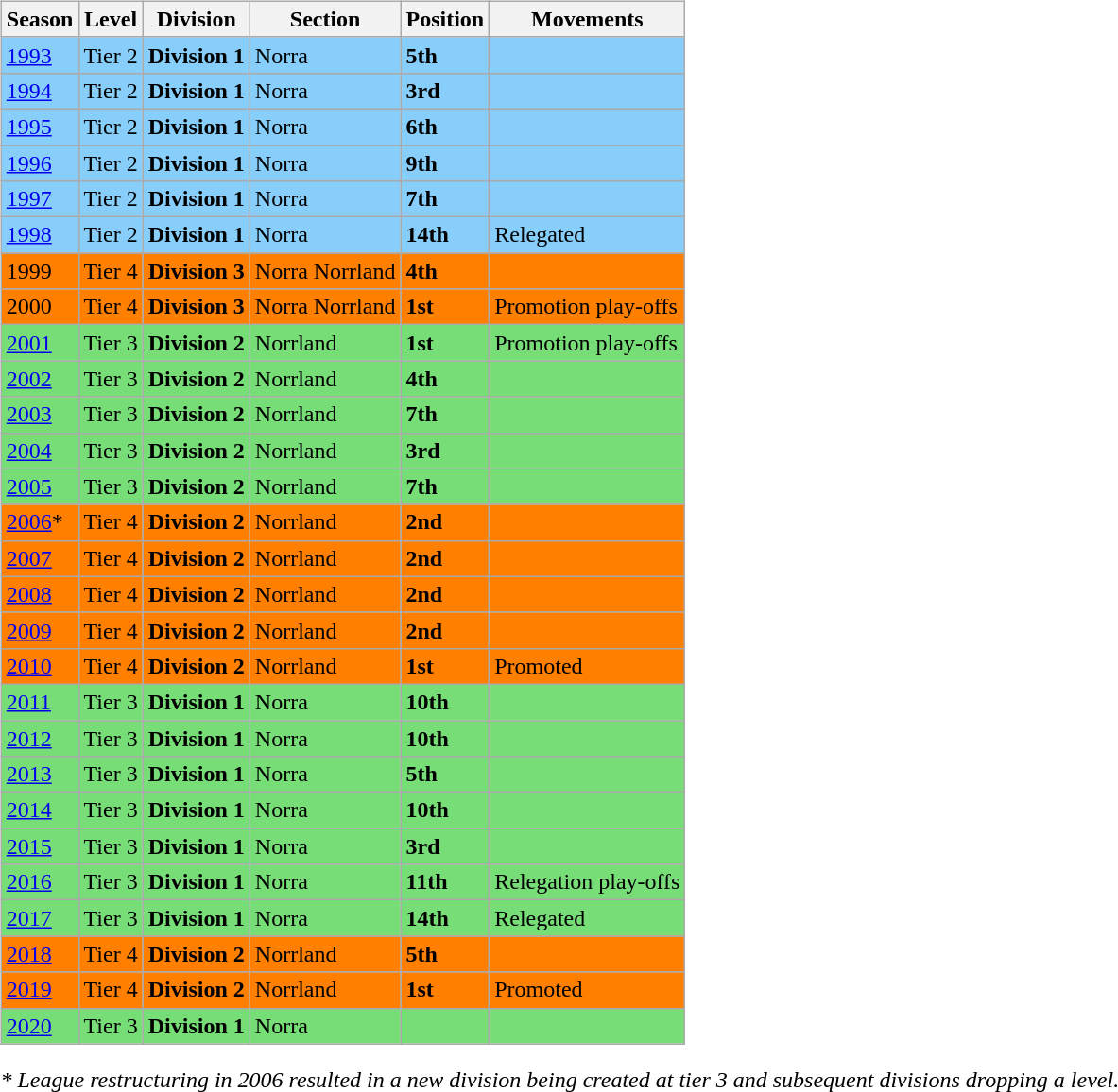<table>
<tr>
<td valign="top" width=0%><br><table class="wikitable">
<tr style="background:#f0f6fa;">
<th>Season</th>
<th>Level</th>
<th>Division</th>
<th>Section</th>
<th>Position</th>
<th>Movements</th>
</tr>
<tr>
<td style="background:#87CEFA;"><a href='#'>1993</a></td>
<td style="background:#87CEFA;">Tier 2</td>
<td style="background:#87CEFA;"><strong>Division 1</strong></td>
<td style="background:#87CEFA;">Norra</td>
<td style="background:#87CEFA;"><strong>5th</strong></td>
<td style="background:#87CEFA;"></td>
</tr>
<tr>
<td style="background:#87CEFA;"><a href='#'>1994</a></td>
<td style="background:#87CEFA;">Tier 2</td>
<td style="background:#87CEFA;"><strong>Division 1</strong></td>
<td style="background:#87CEFA;">Norra</td>
<td style="background:#87CEFA;"><strong>3rd</strong></td>
<td style="background:#87CEFA;"></td>
</tr>
<tr>
<td style="background:#87CEFA;"><a href='#'>1995</a></td>
<td style="background:#87CEFA;">Tier 2</td>
<td style="background:#87CEFA;"><strong>Division 1</strong></td>
<td style="background:#87CEFA;">Norra</td>
<td style="background:#87CEFA;"><strong>6th</strong></td>
<td style="background:#87CEFA;"></td>
</tr>
<tr>
<td style="background:#87CEFA;"><a href='#'>1996</a></td>
<td style="background:#87CEFA;">Tier 2</td>
<td style="background:#87CEFA;"><strong>Division 1</strong></td>
<td style="background:#87CEFA;">Norra</td>
<td style="background:#87CEFA;"><strong>9th</strong></td>
<td style="background:#87CEFA;"></td>
</tr>
<tr>
<td style="background:#87CEFA;"><a href='#'>1997</a></td>
<td style="background:#87CEFA;">Tier 2</td>
<td style="background:#87CEFA;"><strong>Division 1</strong></td>
<td style="background:#87CEFA;">Norra</td>
<td style="background:#87CEFA;"><strong>7th</strong></td>
<td style="background:#87CEFA;"></td>
</tr>
<tr>
<td style="background:#87CEFA;"><a href='#'>1998</a></td>
<td style="background:#87CEFA;">Tier 2</td>
<td style="background:#87CEFA;"><strong>Division 1</strong></td>
<td style="background:#87CEFA;">Norra</td>
<td style="background:#87CEFA;"><strong>14th</strong></td>
<td style="background:#87CEFA;">Relegated</td>
</tr>
<tr>
<td style="background:#FF7F00;">1999</td>
<td style="background:#FF7F00;">Tier 4</td>
<td style="background:#FF7F00;"><strong>Division 3</strong></td>
<td style="background:#FF7F00;">Norra Norrland</td>
<td style="background:#FF7F00;"><strong>4th</strong></td>
<td style="background:#FF7F00;"></td>
</tr>
<tr>
<td style="background:#FF7F00;">2000</td>
<td style="background:#FF7F00;">Tier 4</td>
<td style="background:#FF7F00;"><strong>Division 3</strong></td>
<td style="background:#FF7F00;">Norra Norrland</td>
<td style="background:#FF7F00;"><strong>1st</strong></td>
<td style="background:#FF7F00;">Promotion play-offs</td>
</tr>
<tr>
<td style="background:#77DD77;"><a href='#'>2001</a></td>
<td style="background:#77DD77;">Tier 3</td>
<td style="background:#77DD77;"><strong>Division 2</strong></td>
<td style="background:#77DD77;">Norrland</td>
<td style="background:#77DD77;"><strong>1st</strong></td>
<td style="background:#77DD77;">Promotion play-offs</td>
</tr>
<tr>
<td style="background:#77DD77;"><a href='#'>2002</a></td>
<td style="background:#77DD77;">Tier 3</td>
<td style="background:#77DD77;"><strong>Division 2</strong></td>
<td style="background:#77DD77;">Norrland</td>
<td style="background:#77DD77;"><strong>4th</strong></td>
<td style="background:#77DD77;"></td>
</tr>
<tr>
<td style="background:#77DD77;"><a href='#'>2003</a></td>
<td style="background:#77DD77;">Tier 3</td>
<td style="background:#77DD77;"><strong>Division 2</strong></td>
<td style="background:#77DD77;">Norrland</td>
<td style="background:#77DD77;"><strong>7th</strong></td>
<td style="background:#77DD77;"></td>
</tr>
<tr>
<td style="background:#77DD77;"><a href='#'>2004</a></td>
<td style="background:#77DD77;">Tier 3</td>
<td style="background:#77DD77;"><strong>Division 2</strong></td>
<td style="background:#77DD77;">Norrland</td>
<td style="background:#77DD77;"><strong>3rd</strong></td>
<td style="background:#77DD77;"></td>
</tr>
<tr>
<td style="background:#77DD77;"><a href='#'>2005</a></td>
<td style="background:#77DD77;">Tier 3</td>
<td style="background:#77DD77;"><strong>Division 2</strong></td>
<td style="background:#77DD77;">Norrland</td>
<td style="background:#77DD77;"><strong>7th</strong></td>
<td style="background:#77DD77;"></td>
</tr>
<tr>
<td style="background:#FF7F00;"><a href='#'>2006</a>*</td>
<td style="background:#FF7F00;">Tier 4</td>
<td style="background:#FF7F00;"><strong>Division 2</strong></td>
<td style="background:#FF7F00;">Norrland</td>
<td style="background:#FF7F00;"><strong>2nd</strong></td>
<td style="background:#FF7F00;"></td>
</tr>
<tr>
<td style="background:#FF7F00;"><a href='#'>2007</a></td>
<td style="background:#FF7F00;">Tier 4</td>
<td style="background:#FF7F00;"><strong>Division 2</strong></td>
<td style="background:#FF7F00;">Norrland</td>
<td style="background:#FF7F00;"><strong>2nd</strong></td>
<td style="background:#FF7F00;"></td>
</tr>
<tr>
<td style="background:#FF7F00;"><a href='#'>2008</a></td>
<td style="background:#FF7F00;">Tier 4</td>
<td style="background:#FF7F00;"><strong>Division 2</strong></td>
<td style="background:#FF7F00;">Norrland</td>
<td style="background:#FF7F00;"><strong>2nd</strong></td>
<td style="background:#FF7F00;"></td>
</tr>
<tr>
<td style="background:#FF7F00;"><a href='#'>2009</a></td>
<td style="background:#FF7F00;">Tier 4</td>
<td style="background:#FF7F00;"><strong>Division 2</strong></td>
<td style="background:#FF7F00;">Norrland</td>
<td style="background:#FF7F00;"><strong>2nd</strong></td>
<td style="background:#FF7F00;"></td>
</tr>
<tr>
<td style="background:#FF7F00;"><a href='#'>2010</a></td>
<td style="background:#FF7F00;">Tier 4</td>
<td style="background:#FF7F00;"><strong>Division 2</strong></td>
<td style="background:#FF7F00;">Norrland</td>
<td style="background:#FF7F00;"><strong>1st</strong></td>
<td style="background:#FF7F00;">Promoted</td>
</tr>
<tr>
<td style="background:#77DD77;"><a href='#'>2011</a></td>
<td style="background:#77DD77;">Tier 3</td>
<td style="background:#77DD77;"><strong>Division 1</strong></td>
<td style="background:#77DD77;">Norra</td>
<td style="background:#77DD77;"><strong>10th</strong></td>
<td style="background:#77DD77;"></td>
</tr>
<tr>
<td style="background:#77DD77;"><a href='#'>2012</a></td>
<td style="background:#77DD77;">Tier 3</td>
<td style="background:#77DD77;"><strong>Division 1</strong></td>
<td style="background:#77DD77;">Norra</td>
<td style="background:#77DD77;"><strong>10th</strong></td>
<td style="background:#77DD77;"></td>
</tr>
<tr>
<td style="background:#77DD77;"><a href='#'>2013</a></td>
<td style="background:#77DD77;">Tier 3</td>
<td style="background:#77DD77;"><strong>Division 1</strong></td>
<td style="background:#77DD77;">Norra</td>
<td style="background:#77DD77;"><strong>5th</strong></td>
<td style="background:#77DD77;"></td>
</tr>
<tr>
<td style="background:#77DD77;"><a href='#'>2014</a></td>
<td style="background:#77DD77;">Tier 3</td>
<td style="background:#77DD77;"><strong>Division 1</strong></td>
<td style="background:#77DD77;">Norra</td>
<td style="background:#77DD77;"><strong>10th</strong></td>
<td style="background:#77DD77;"></td>
</tr>
<tr>
<td style="background:#77DD77;"><a href='#'>2015</a></td>
<td style="background:#77DD77;">Tier 3</td>
<td style="background:#77DD77;"><strong>Division 1</strong></td>
<td style="background:#77DD77;">Norra</td>
<td style="background:#77DD77;"><strong>3rd</strong></td>
<td style="background:#77DD77;"></td>
</tr>
<tr>
<td style="background:#77DD77;"><a href='#'>2016</a></td>
<td style="background:#77DD77;">Tier 3</td>
<td style="background:#77DD77;"><strong>Division 1</strong></td>
<td style="background:#77DD77;">Norra</td>
<td style="background:#77DD77;"><strong>11th</strong></td>
<td style="background:#77DD77;">Relegation play-offs</td>
</tr>
<tr>
<td style="background:#77DD77;"><a href='#'>2017</a></td>
<td style="background:#77DD77;">Tier 3</td>
<td style="background:#77DD77;"><strong>Division 1</strong></td>
<td style="background:#77DD77;">Norra</td>
<td style="background:#77DD77;"><strong>14th</strong></td>
<td style="background:#77DD77;">Relegated</td>
</tr>
<tr>
<td style="background:#FF7F00;"><a href='#'>2018</a></td>
<td style="background:#FF7F00;">Tier 4</td>
<td style="background:#FF7F00;"><strong>Division 2</strong></td>
<td style="background:#FF7F00;">Norrland</td>
<td style="background:#FF7F00;"><strong>5th</strong></td>
<td style="background:#FF7F00;"></td>
</tr>
<tr>
<td style="background:#FF7F00;"><a href='#'>2019</a></td>
<td style="background:#FF7F00;">Tier 4</td>
<td style="background:#FF7F00;"><strong>Division 2</strong></td>
<td style="background:#FF7F00;">Norrland</td>
<td style="background:#FF7F00;"><strong>1st</strong></td>
<td style="background:#FF7F00;">Promoted</td>
</tr>
<tr>
<td style="background:#77DD77;"><a href='#'>2020</a></td>
<td style="background:#77DD77;">Tier 3</td>
<td style="background:#77DD77;"><strong>Division 1</strong></td>
<td style="background:#77DD77;">Norra</td>
<td style="background:#77DD77;"></td>
<td style="background:#77DD77;"></td>
</tr>
</table>
<em>* League restructuring in 2006 resulted in a new division being created at tier 3 and subsequent divisions dropping a level.</em></td>
</tr>
</table>
